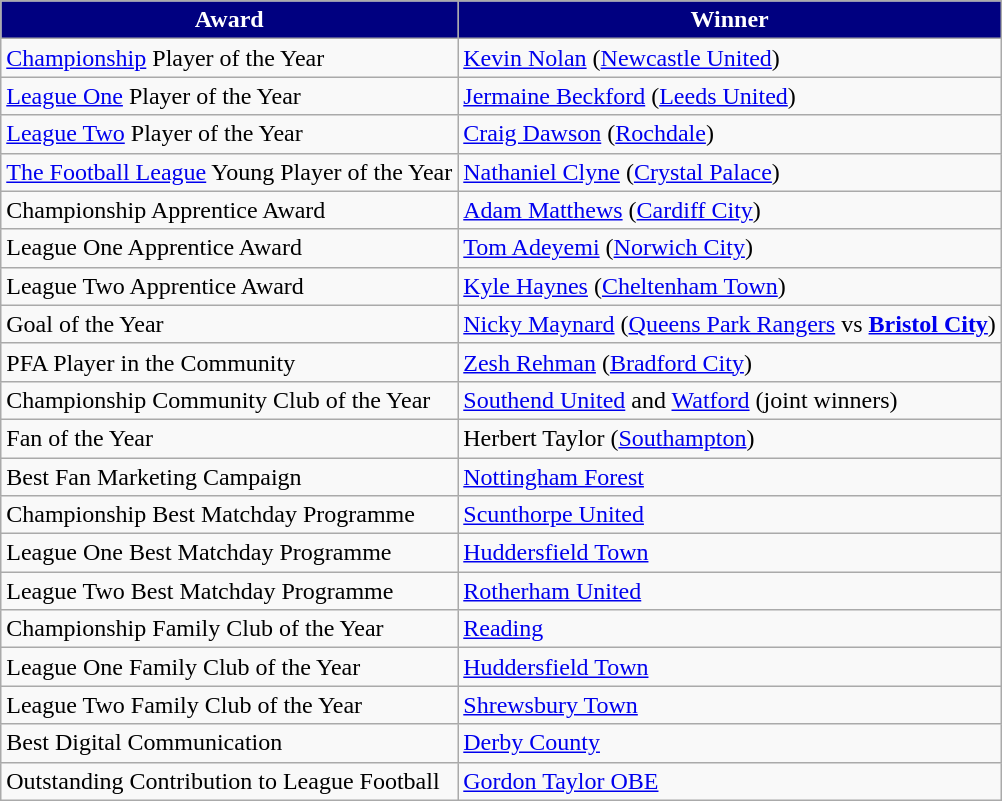<table class="wikitable">
<tr>
<th style="background-color: navy; color: white;">Award</th>
<th style="background-color: navy; color: white;">Winner</th>
</tr>
<tr>
<td><a href='#'>Championship</a> Player of the Year</td>
<td><a href='#'>Kevin Nolan</a> (<a href='#'>Newcastle United</a>)</td>
</tr>
<tr>
<td><a href='#'>League One</a> Player of the Year</td>
<td><a href='#'>Jermaine Beckford</a> (<a href='#'>Leeds United</a>)</td>
</tr>
<tr>
<td><a href='#'>League Two</a> Player of the Year</td>
<td><a href='#'>Craig Dawson</a> (<a href='#'>Rochdale</a>)</td>
</tr>
<tr>
<td><a href='#'>The Football League</a> Young Player of the Year</td>
<td><a href='#'>Nathaniel Clyne</a> (<a href='#'>Crystal Palace</a>)</td>
</tr>
<tr>
<td>Championship Apprentice Award</td>
<td><a href='#'>Adam Matthews</a> (<a href='#'>Cardiff City</a>)</td>
</tr>
<tr>
<td>League One Apprentice Award</td>
<td><a href='#'>Tom Adeyemi</a> (<a href='#'>Norwich City</a>)</td>
</tr>
<tr>
<td>League Two Apprentice Award</td>
<td><a href='#'>Kyle Haynes</a> (<a href='#'>Cheltenham Town</a>)</td>
</tr>
<tr>
<td>Goal of the Year</td>
<td><a href='#'>Nicky Maynard</a> (<a href='#'>Queens Park Rangers</a> vs <strong><a href='#'>Bristol City</a></strong>)</td>
</tr>
<tr>
<td>PFA Player in the Community</td>
<td><a href='#'>Zesh Rehman</a> (<a href='#'>Bradford City</a>)</td>
</tr>
<tr>
<td>Championship Community Club of the Year</td>
<td><a href='#'>Southend United</a> and <a href='#'>Watford</a> (joint winners)</td>
</tr>
<tr>
<td>Fan of the Year</td>
<td>Herbert Taylor (<a href='#'>Southampton</a>)</td>
</tr>
<tr>
<td>Best Fan Marketing Campaign</td>
<td><a href='#'>Nottingham Forest</a></td>
</tr>
<tr>
<td>Championship Best Matchday Programme</td>
<td><a href='#'>Scunthorpe United</a></td>
</tr>
<tr>
<td>League One Best Matchday Programme</td>
<td><a href='#'>Huddersfield Town</a></td>
</tr>
<tr>
<td>League Two Best Matchday Programme</td>
<td><a href='#'>Rotherham United</a></td>
</tr>
<tr>
<td>Championship Family Club of the Year</td>
<td><a href='#'>Reading</a></td>
</tr>
<tr>
<td>League One Family Club of the Year</td>
<td><a href='#'>Huddersfield Town</a></td>
</tr>
<tr>
<td>League Two Family Club of the Year</td>
<td><a href='#'>Shrewsbury Town</a></td>
</tr>
<tr>
<td>Best Digital Communication</td>
<td><a href='#'>Derby County</a></td>
</tr>
<tr>
<td>Outstanding Contribution to League Football</td>
<td><a href='#'>Gordon Taylor OBE</a></td>
</tr>
</table>
